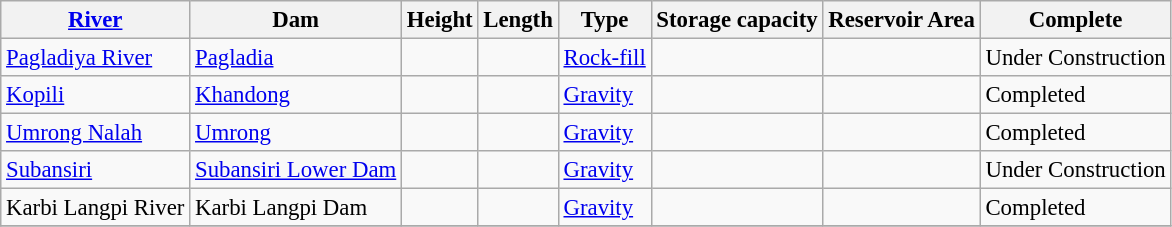<table class="wikitable sortable" style="font-size: 95%;">
<tr>
<th><a href='#'>River</a></th>
<th>Dam</th>
<th>Height</th>
<th>Length</th>
<th>Type</th>
<th>Storage capacity</th>
<th>Reservoir Area</th>
<th>Complete</th>
</tr>
<tr>
<td><a href='#'>Pagladiya River</a></td>
<td><a href='#'>Pagladia</a></td>
<td></td>
<td></td>
<td><a href='#'>Rock-fill</a></td>
<td></td>
<td></td>
<td>Under Construction </td>
</tr>
<tr>
<td><a href='#'>Kopili</a></td>
<td><a href='#'>Khandong</a></td>
<td></td>
<td></td>
<td><a href='#'>Gravity</a></td>
<td></td>
<td></td>
<td>Completed </td>
</tr>
<tr>
<td><a href='#'>Umrong Nalah</a></td>
<td><a href='#'>Umrong</a></td>
<td></td>
<td></td>
<td><a href='#'>Gravity</a></td>
<td></td>
<td></td>
<td>Completed </td>
</tr>
<tr>
<td><a href='#'>Subansiri</a></td>
<td><a href='#'>Subansiri Lower Dam</a></td>
<td></td>
<td></td>
<td><a href='#'>Gravity</a></td>
<td></td>
<td></td>
<td>Under Construction</td>
</tr>
<tr>
<td>Karbi Langpi River</td>
<td>Karbi Langpi Dam</td>
<td></td>
<td></td>
<td><a href='#'>Gravity</a></td>
<td></td>
<td></td>
<td>Completed </td>
</tr>
<tr>
</tr>
</table>
